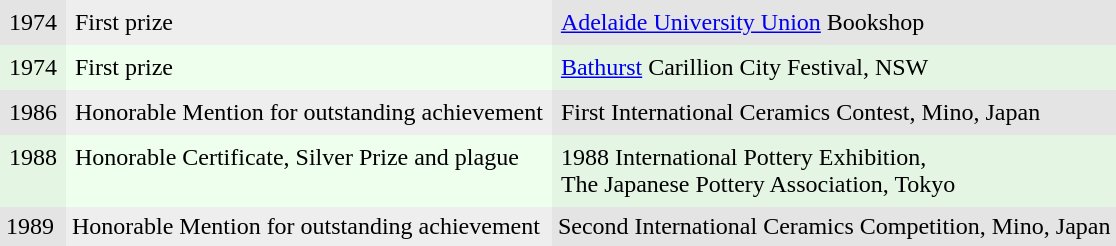<table style="border-collapse:collapse; cellspacing:0px; cellpadding:0px;">
<tr>
<td style="padding:6px; background-color:#E4E4E4; vertical-align:top;">1974</td>
<td style="padding:6px; background-color:#EEEEEE; vertical-align:top;">First prize</td>
<td style="padding:6px; background-color:#E4E4E4; vertical-align:top;"><a href='#'>Adelaide University Union</a> Bookshop</td>
</tr>
<tr>
<td style="padding:6px; background-color:#E4F5E4; vertical-align:top;">1974</td>
<td style="padding:6px; background-color:#EEFFEE; vertical-align:top;">First prize </td>
<td style="padding:6px; background-color:#E4F5E4; vertical-align:top;"><a href='#'>Bathurst</a> Carillion City Festival, NSW</td>
</tr>
<tr>
<td style="padding:6px; background-color:#E4E4E4; vertical-align:top;">1986</td>
<td style="padding:6px; background-color:#EEEEEE; vertical-align:top;">Honorable Mention  for outstanding achievement</td>
<td style="padding:6px; background-color:#E4E4E4; vertical-align:top;">First International Ceramics Contest, Mino, Japan </td>
</tr>
<tr>
<td style="padding:6px; background-color:#E4F5E4; vertical-align:top;">1988</td>
<td style="padding:6px; background-color:#EEFFEE; vertical-align:top;">Honorable Certificate, Silver Prize  and plague </td>
<td style="padding:6px; background-color:#E4F5E4; vertical-align:top;">1988 International Pottery Exhibition,<br>The Japanese Pottery Association, Tokyo</td>
</tr>
<tr>
<td style="padding:4px; background-color:#E4E4E4; vertical-align:top;">1989</td>
<td style="padding:4px; background-color:#EEEEEE; vertical-align:top;">Honorable Mention  for outstanding achievement</td>
<td style="padding:4px; background-color:#E4E4E4; vertical-align:top;">Second International Ceramics Competition, Mino, Japan </td>
</tr>
</table>
